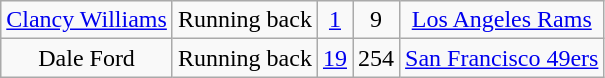<table class=wikitable style="text-align:center">
<tr>
<td><a href='#'>Clancy Williams</a></td>
<td>Running back</td>
<td><a href='#'>1</a></td>
<td>9</td>
<td><a href='#'>Los Angeles Rams</a></td>
</tr>
<tr>
<td>Dale Ford</td>
<td>Running back</td>
<td><a href='#'>19</a></td>
<td>254</td>
<td><a href='#'>San Francisco 49ers</a></td>
</tr>
</table>
